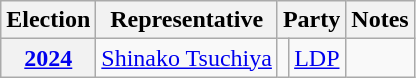<table class=wikitable>
<tr valign=bottom>
<th>Election</th>
<th>Representative</th>
<th colspan=2>Party</th>
<th>Notes</th>
</tr>
<tr>
<th><a href='#'>2024</a></th>
<td><a href='#'>Shinako Tsuchiya</a></td>
<td bgcolor=></td>
<td><a href='#'>LDP</a></td>
<td></td>
</tr>
</table>
